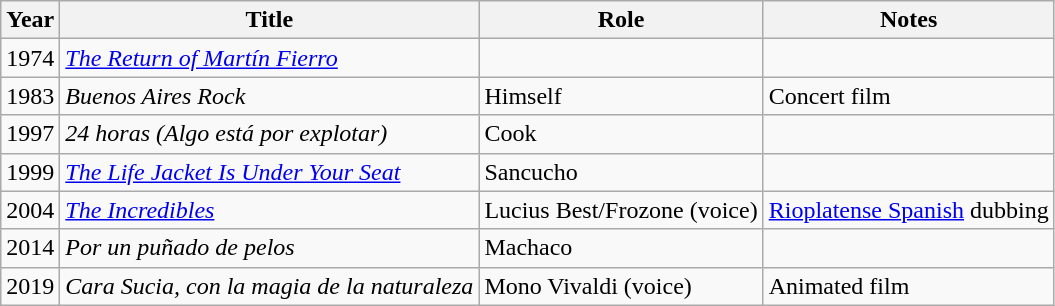<table class="wikitable sortable">
<tr>
<th>Year</th>
<th>Title</th>
<th>Role</th>
<th>Notes</th>
</tr>
<tr>
<td>1974</td>
<td><em><a href='#'>The Return of Martín Fierro</a></em></td>
<td></td>
<td></td>
</tr>
<tr>
<td>1983</td>
<td><em>Buenos Aires Rock</em></td>
<td>Himself</td>
<td>Concert film</td>
</tr>
<tr>
<td>1997</td>
<td><em>24 horas (Algo está por explotar)</em></td>
<td>Cook</td>
<td></td>
</tr>
<tr>
<td>1999</td>
<td><em><a href='#'>The Life Jacket Is Under Your Seat</a></em></td>
<td>Sancucho</td>
<td></td>
</tr>
<tr>
<td>2004</td>
<td><em><a href='#'>The Incredibles</a></em></td>
<td>Lucius Best/Frozone (voice)</td>
<td><a href='#'>Rioplatense Spanish</a> dubbing</td>
</tr>
<tr>
<td>2014</td>
<td><em>Por un puñado de pelos</em></td>
<td>Machaco</td>
<td></td>
</tr>
<tr>
<td>2019</td>
<td><em>Cara Sucia, con la magia de la naturaleza</em></td>
<td>Mono Vivaldi (voice)</td>
<td>Animated film</td>
</tr>
</table>
